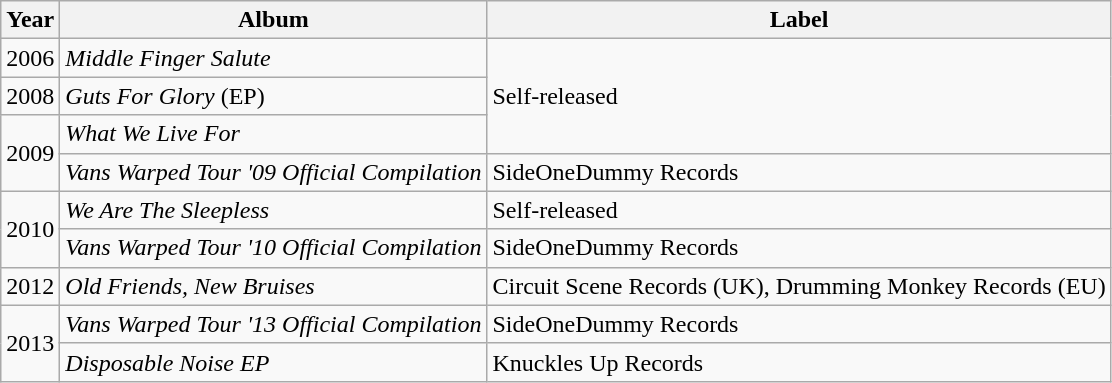<table class="wikitable">
<tr>
<th>Year</th>
<th>Album</th>
<th>Label</th>
</tr>
<tr>
<td>2006</td>
<td><em>Middle Finger Salute</em></td>
<td rowspan="3">Self-released</td>
</tr>
<tr>
<td>2008</td>
<td><em>Guts For Glory</em> (EP)</td>
</tr>
<tr>
<td rowspan="2">2009</td>
<td><em>What We Live For</em></td>
</tr>
<tr>
<td><em>Vans Warped Tour '09 Official Compilation</em></td>
<td>SideOneDummy Records</td>
</tr>
<tr>
<td rowspan="2">2010</td>
<td><em>We Are The Sleepless</em></td>
<td>Self-released</td>
</tr>
<tr>
<td><em>Vans Warped Tour '10 Official Compilation</em></td>
<td>SideOneDummy Records</td>
</tr>
<tr>
<td>2012</td>
<td><em>Old Friends, New Bruises</em></td>
<td>Circuit Scene Records (UK), Drumming Monkey Records (EU)</td>
</tr>
<tr>
<td rowspan="2">2013</td>
<td><em>Vans Warped Tour '13 Official Compilation</em></td>
<td>SideOneDummy Records</td>
</tr>
<tr>
<td><em>Disposable Noise EP</em></td>
<td>Knuckles Up Records</td>
</tr>
</table>
